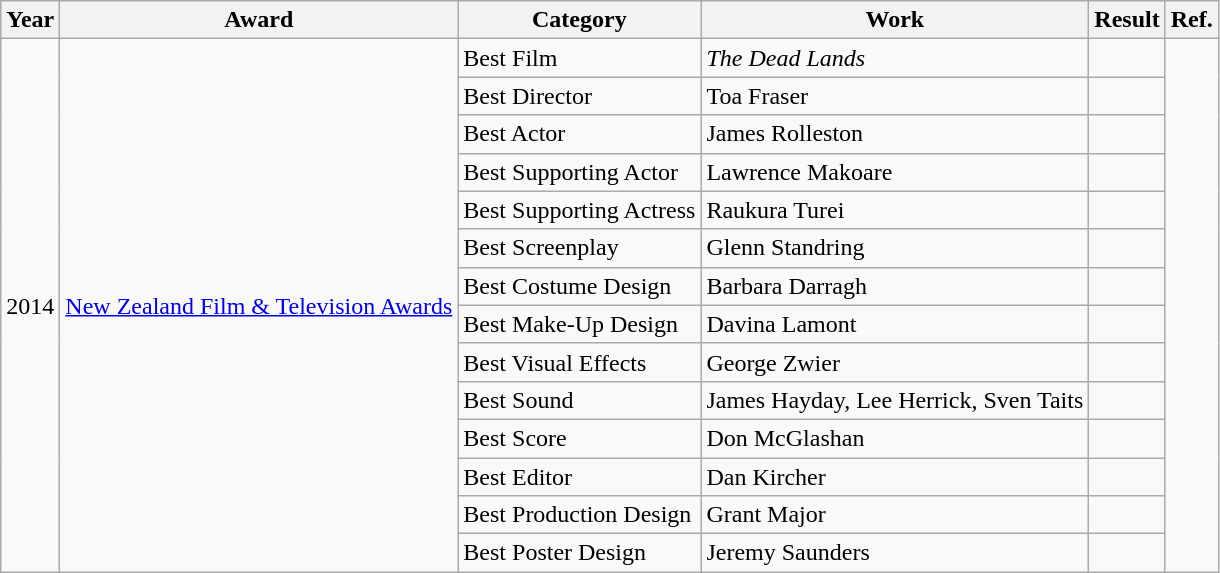<table class="wikitable">
<tr>
<th>Year</th>
<th>Award</th>
<th>Category</th>
<th>Work</th>
<th>Result</th>
<th>Ref.</th>
</tr>
<tr>
<td rowspan=14>2014</td>
<td rowspan=14><a href='#'>New Zealand Film & Television Awards</a></td>
<td>Best Film</td>
<td><em>The Dead Lands</em></td>
<td></td>
<td rowspan=14></td>
</tr>
<tr>
<td>Best Director</td>
<td>Toa Fraser</td>
<td></td>
</tr>
<tr>
<td>Best Actor</td>
<td>James Rolleston</td>
<td></td>
</tr>
<tr>
<td>Best Supporting Actor</td>
<td>Lawrence Makoare</td>
<td></td>
</tr>
<tr>
<td>Best Supporting Actress</td>
<td>Raukura Turei</td>
<td></td>
</tr>
<tr>
<td>Best Screenplay</td>
<td>Glenn Standring</td>
<td></td>
</tr>
<tr>
<td>Best Costume Design</td>
<td>Barbara Darragh</td>
<td></td>
</tr>
<tr>
<td>Best Make-Up Design</td>
<td>Davina Lamont</td>
<td></td>
</tr>
<tr>
<td>Best Visual Effects</td>
<td>George Zwier</td>
<td></td>
</tr>
<tr>
<td>Best Sound</td>
<td>James Hayday, Lee Herrick, Sven Taits</td>
<td></td>
</tr>
<tr>
<td>Best Score</td>
<td>Don McGlashan</td>
<td></td>
</tr>
<tr>
<td>Best Editor</td>
<td>Dan Kircher</td>
<td></td>
</tr>
<tr>
<td>Best Production Design</td>
<td>Grant Major</td>
<td></td>
</tr>
<tr>
<td>Best Poster Design</td>
<td>Jeremy Saunders</td>
<td></td>
</tr>
</table>
